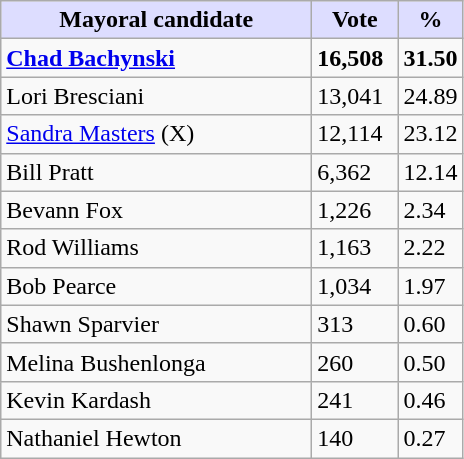<table class="wikitable">
<tr>
<th style="background:#ddf; width:200px;">Mayoral candidate</th>
<th style="background:#ddf; width:50px;">Vote</th>
<th style="background:#ddf; width:30px;">%</th>
</tr>
<tr>
<td><strong><a href='#'>Chad Bachynski</a></strong></td>
<td><strong>16,508</strong></td>
<td><strong>31.50</strong></td>
</tr>
<tr>
<td>Lori Bresciani</td>
<td>13,041</td>
<td>24.89</td>
</tr>
<tr>
<td><a href='#'>Sandra Masters</a> (X)</td>
<td>12,114</td>
<td>23.12</td>
</tr>
<tr>
<td>Bill Pratt</td>
<td>6,362</td>
<td>12.14</td>
</tr>
<tr>
<td>Bevann Fox</td>
<td>1,226</td>
<td>2.34</td>
</tr>
<tr>
<td>Rod Williams</td>
<td>1,163</td>
<td>2.22</td>
</tr>
<tr>
<td>Bob Pearce</td>
<td>1,034</td>
<td>1.97</td>
</tr>
<tr>
<td>Shawn Sparvier</td>
<td>313</td>
<td>0.60</td>
</tr>
<tr>
<td>Melina Bushenlonga</td>
<td>260</td>
<td>0.50</td>
</tr>
<tr>
<td>Kevin Kardash</td>
<td>241</td>
<td>0.46</td>
</tr>
<tr>
<td>Nathaniel Hewton</td>
<td>140</td>
<td>0.27</td>
</tr>
</table>
